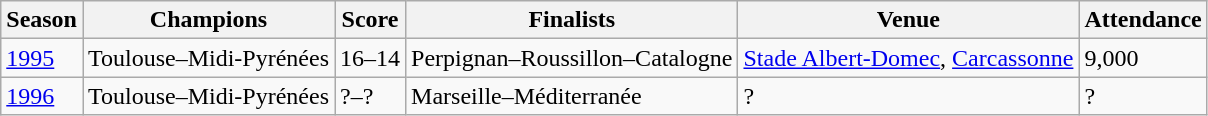<table class="wikitable">
<tr>
<th>Season</th>
<th>Champions</th>
<th>Score</th>
<th>Finalists</th>
<th>Venue</th>
<th>Attendance</th>
</tr>
<tr>
<td><a href='#'>1995</a></td>
<td>Toulouse–Midi-Pyrénées</td>
<td>16–14</td>
<td>Perpignan–Roussillon–Catalogne</td>
<td><a href='#'>Stade Albert-Domec</a>, <a href='#'>Carcassonne</a></td>
<td>9,000</td>
</tr>
<tr>
<td><a href='#'>1996</a></td>
<td>Toulouse–Midi-Pyrénées</td>
<td>?–?</td>
<td>Marseille–Méditerranée</td>
<td>?</td>
<td>?</td>
</tr>
</table>
